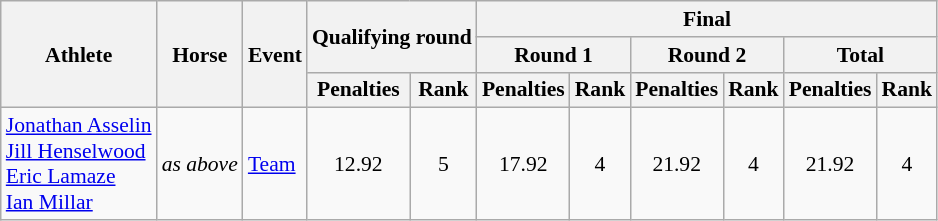<table class=wikitable style="font-size:90%">
<tr>
<th rowspan="3">Athlete</th>
<th rowspan="3">Horse</th>
<th rowspan="3">Event</th>
<th colspan="2" rowspan="2">Qualifying round</th>
<th colspan="8">Final</th>
</tr>
<tr>
<th colspan="2">Round 1</th>
<th colspan="2">Round 2</th>
<th colspan="2">Total</th>
</tr>
<tr>
<th>Penalties</th>
<th>Rank</th>
<th>Penalties</th>
<th>Rank</th>
<th>Penalties</th>
<th>Rank</th>
<th>Penalties</th>
<th>Rank</th>
</tr>
<tr>
<td><a href='#'>Jonathan Asselin</a><br><a href='#'>Jill Henselwood</a><br><a href='#'>Eric Lamaze</a><br><a href='#'>Ian Millar</a></td>
<td><em>as above</em></td>
<td><a href='#'>Team</a></td>
<td align="center">12.92</td>
<td align="center">5</td>
<td align="center">17.92</td>
<td align="center">4</td>
<td align="center">21.92</td>
<td align="center">4</td>
<td align="center">21.92</td>
<td align="center">4</td>
</tr>
</table>
